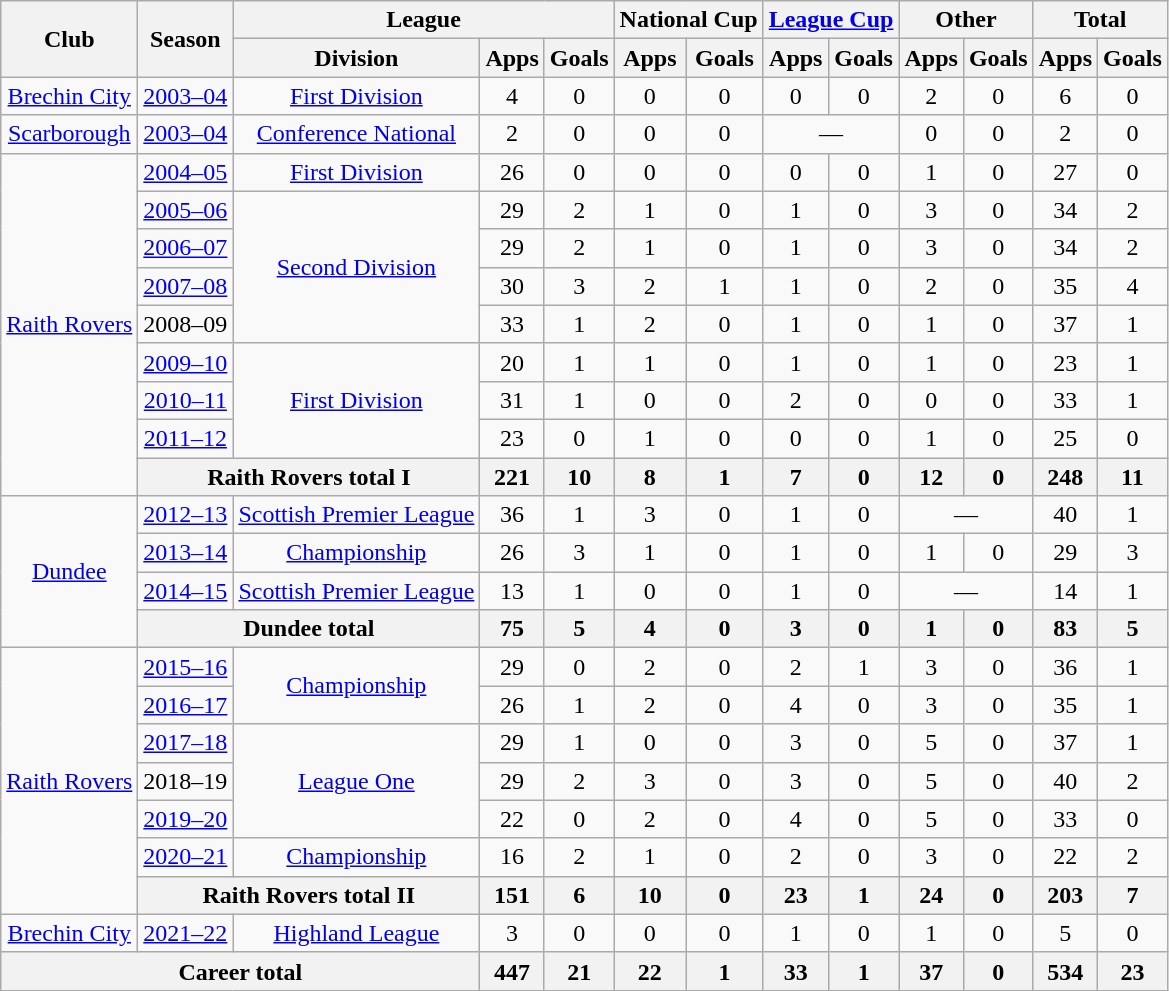<table class="wikitable" style="text-align:center">
<tr>
<th rowspan="2">Club</th>
<th rowspan="2">Season</th>
<th colspan="3">League</th>
<th colspan="2">National Cup</th>
<th colspan="2"><a href='#'>League Cup</a></th>
<th colspan="2">Other</th>
<th colspan="2">Total</th>
</tr>
<tr>
<th>Division</th>
<th>Apps</th>
<th>Goals</th>
<th>Apps</th>
<th>Goals</th>
<th>Apps</th>
<th>Goals</th>
<th>Apps</th>
<th>Goals</th>
<th>Apps</th>
<th>Goals</th>
</tr>
<tr>
<td><a href='#'>Brechin City</a></td>
<td><a href='#'>2003–04</a></td>
<td><a href='#'>First Division</a></td>
<td>4</td>
<td>0</td>
<td>0</td>
<td>0</td>
<td>0</td>
<td>0</td>
<td>2</td>
<td>0</td>
<td>6</td>
<td>0</td>
</tr>
<tr>
<td><a href='#'>Scarborough</a></td>
<td><a href='#'>2003–04</a></td>
<td><a href='#'>Conference National</a></td>
<td>2</td>
<td>0</td>
<td>0</td>
<td>0</td>
<td colspan="2">—</td>
<td>0</td>
<td>0</td>
<td>2</td>
<td>0</td>
</tr>
<tr>
<td rowspan="9"><a href='#'>Raith Rovers</a></td>
<td><a href='#'>2004–05</a></td>
<td><a href='#'>First Division</a></td>
<td>26</td>
<td>0</td>
<td>0</td>
<td>0</td>
<td>0</td>
<td>0</td>
<td>1</td>
<td>0</td>
<td>27</td>
<td>0</td>
</tr>
<tr>
<td><a href='#'>2005–06</a></td>
<td rowspan="4"><a href='#'>Second Division</a></td>
<td>29</td>
<td>2</td>
<td>1</td>
<td>0</td>
<td>1</td>
<td>0</td>
<td>3</td>
<td>0</td>
<td>34</td>
<td>2</td>
</tr>
<tr>
<td><a href='#'>2006–07</a></td>
<td>29</td>
<td>2</td>
<td>1</td>
<td>0</td>
<td>1</td>
<td>0</td>
<td>3</td>
<td>0</td>
<td>34</td>
<td>2</td>
</tr>
<tr>
<td><a href='#'>2007–08</a></td>
<td>30</td>
<td>3</td>
<td>2</td>
<td>1</td>
<td>1</td>
<td>0</td>
<td>2</td>
<td>0</td>
<td>35</td>
<td>4</td>
</tr>
<tr>
<td>2008–09</td>
<td>33</td>
<td>1</td>
<td>2</td>
<td>0</td>
<td>1</td>
<td>0</td>
<td>1</td>
<td>0</td>
<td>37</td>
<td>1</td>
</tr>
<tr>
<td><a href='#'>2009–10</a></td>
<td rowspan="3"><a href='#'>First Division</a></td>
<td>20</td>
<td>1</td>
<td>1</td>
<td>0</td>
<td>1</td>
<td>0</td>
<td>1</td>
<td>0</td>
<td>23</td>
<td>1</td>
</tr>
<tr>
<td><a href='#'>2010–11</a></td>
<td>31</td>
<td>1</td>
<td>0</td>
<td>0</td>
<td>2</td>
<td>0</td>
<td>0</td>
<td>0</td>
<td>33</td>
<td>1</td>
</tr>
<tr>
<td><a href='#'>2011–12</a></td>
<td>23</td>
<td>0</td>
<td>1</td>
<td>0</td>
<td>0</td>
<td>0</td>
<td>1</td>
<td>0</td>
<td>25</td>
<td>0</td>
</tr>
<tr>
<th colspan="2">Raith Rovers total I</th>
<th>221</th>
<th>10</th>
<th>8</th>
<th>1</th>
<th>7</th>
<th>0</th>
<th>12</th>
<th>0</th>
<th>248</th>
<th>11</th>
</tr>
<tr>
<td rowspan="4"><a href='#'>Dundee</a></td>
<td><a href='#'>2012–13</a></td>
<td><a href='#'>Scottish Premier League</a></td>
<td>36</td>
<td>1</td>
<td>3</td>
<td>0</td>
<td>1</td>
<td>0</td>
<td colspan="2">—</td>
<td>40</td>
<td>1</td>
</tr>
<tr>
<td><a href='#'>2013–14</a></td>
<td><a href='#'>Championship</a></td>
<td>26</td>
<td>3</td>
<td>1</td>
<td>0</td>
<td>1</td>
<td>0</td>
<td>1</td>
<td>0</td>
<td>29</td>
<td>3</td>
</tr>
<tr>
<td><a href='#'>2014–15</a></td>
<td><a href='#'>Scottish Premier League</a></td>
<td>13</td>
<td>1</td>
<td>0</td>
<td>0</td>
<td>1</td>
<td>0</td>
<td colspan="2">—</td>
<td>14</td>
<td>1</td>
</tr>
<tr>
<th colspan="2">Dundee total</th>
<th>75</th>
<th>5</th>
<th>4</th>
<th>0</th>
<th>3</th>
<th>0</th>
<th>1</th>
<th>0</th>
<th>83</th>
<th>5</th>
</tr>
<tr>
<td rowspan="7"><a href='#'>Raith Rovers</a></td>
<td><a href='#'>2015–16</a></td>
<td rowspan="2"><a href='#'>Championship</a></td>
<td>29</td>
<td>0</td>
<td>2</td>
<td>0</td>
<td>2</td>
<td>1</td>
<td>3</td>
<td>0</td>
<td>36</td>
<td>1</td>
</tr>
<tr>
<td><a href='#'>2016–17</a></td>
<td>26</td>
<td>1</td>
<td>2</td>
<td>0</td>
<td>4</td>
<td>0</td>
<td>3</td>
<td>0</td>
<td>35</td>
<td>1</td>
</tr>
<tr>
<td><a href='#'>2017–18</a></td>
<td rowspan="3"><a href='#'>League One</a></td>
<td>29</td>
<td>1</td>
<td>0</td>
<td>0</td>
<td>3</td>
<td>0</td>
<td>5</td>
<td>0</td>
<td>37</td>
<td>1</td>
</tr>
<tr>
<td>2018–19</td>
<td>29</td>
<td>2</td>
<td>3</td>
<td>0</td>
<td>3</td>
<td>0</td>
<td>5</td>
<td>0</td>
<td>40</td>
<td>2</td>
</tr>
<tr>
<td><a href='#'>2019–20</a></td>
<td>22</td>
<td>0</td>
<td>2</td>
<td>0</td>
<td>4</td>
<td>0</td>
<td>5</td>
<td>0</td>
<td>33</td>
<td>0</td>
</tr>
<tr>
<td><a href='#'>2020–21</a></td>
<td><a href='#'>Championship</a></td>
<td>16</td>
<td>2</td>
<td>1</td>
<td>0</td>
<td>2</td>
<td>0</td>
<td>3</td>
<td>0</td>
<td>22</td>
<td>2</td>
</tr>
<tr>
<th colspan="2">Raith Rovers total II</th>
<th>151</th>
<th>6</th>
<th>10</th>
<th>0</th>
<th>23</th>
<th>1</th>
<th>24</th>
<th>0</th>
<th>203</th>
<th>7</th>
</tr>
<tr>
<td><a href='#'>Brechin City</a></td>
<td><a href='#'>2021–22</a></td>
<td><a href='#'>Highland League</a></td>
<td>3</td>
<td>0</td>
<td>0</td>
<td>0</td>
<td>1</td>
<td>0</td>
<td>1</td>
<td>0</td>
<td>5</td>
<td>0</td>
</tr>
<tr>
<th colspan="3">Career total</th>
<th>447</th>
<th>21</th>
<th>22</th>
<th>1</th>
<th>33</th>
<th>1</th>
<th>37</th>
<th>0</th>
<th>534</th>
<th>23</th>
</tr>
</table>
